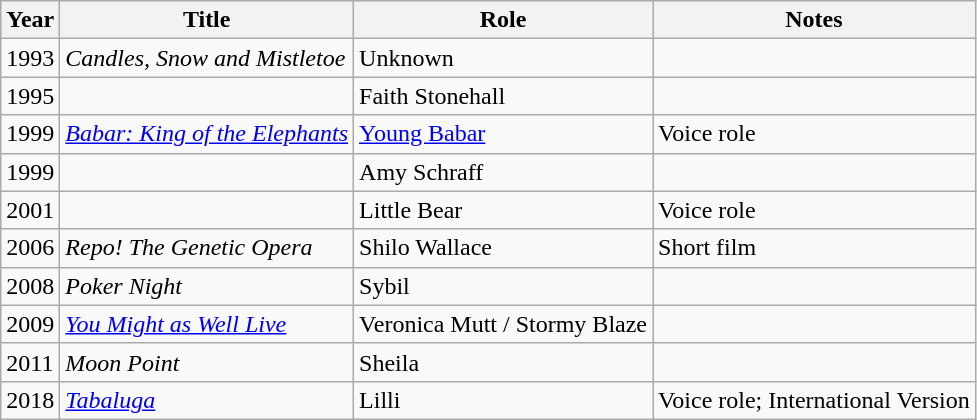<table class="wikitable sortable">
<tr>
<th>Year</th>
<th>Title</th>
<th>Role</th>
<th class="unsortable">Notes</th>
</tr>
<tr>
<td>1993</td>
<td><em>Candles, Snow and Mistletoe</em></td>
<td>Unknown</td>
<td></td>
</tr>
<tr>
<td>1995</td>
<td><em></em></td>
<td>Faith Stonehall</td>
<td></td>
</tr>
<tr>
<td>1999</td>
<td><em><a href='#'>Babar: King of the Elephants</a></em></td>
<td><a href='#'>Young Babar</a></td>
<td>Voice role</td>
</tr>
<tr>
<td>1999</td>
<td><em></em></td>
<td>Amy Schraff</td>
<td></td>
</tr>
<tr>
<td>2001</td>
<td><em></em></td>
<td>Little Bear</td>
<td>Voice role</td>
</tr>
<tr>
<td>2006</td>
<td><em>Repo! The Genetic Opera</em></td>
<td>Shilo Wallace</td>
<td>Short film</td>
</tr>
<tr>
<td>2008</td>
<td><em>Poker Night</em></td>
<td>Sybil</td>
<td></td>
</tr>
<tr>
<td>2009</td>
<td><em><a href='#'>You Might as Well Live</a></em></td>
<td>Veronica Mutt / Stormy Blaze</td>
<td></td>
</tr>
<tr>
<td>2011</td>
<td><em>Moon Point</em></td>
<td>Sheila</td>
<td></td>
</tr>
<tr>
<td>2018</td>
<td><em><a href='#'>Tabaluga</a></em></td>
<td>Lilli</td>
<td>Voice role; International Version</td>
</tr>
</table>
